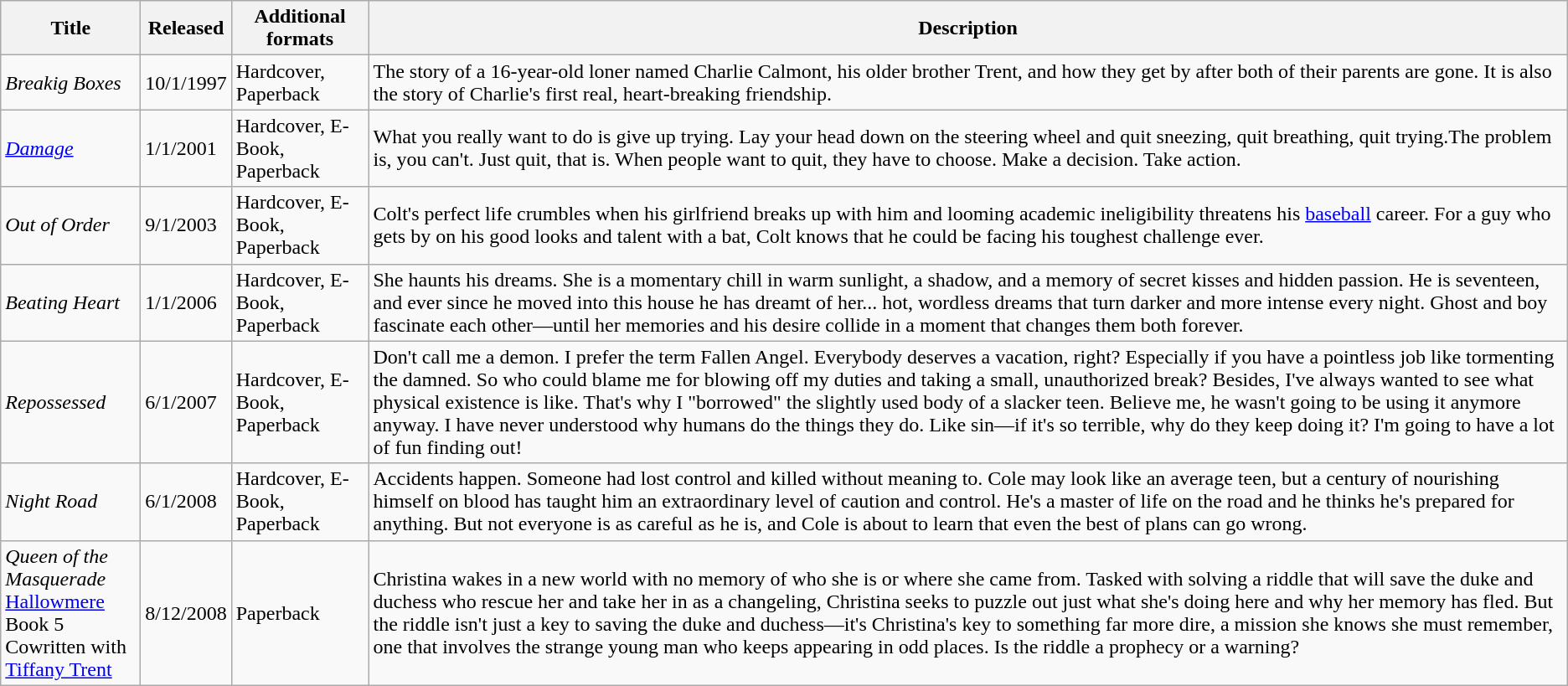<table class="wikitable">
<tr>
<th>Title</th>
<th>Released</th>
<th>Additional formats</th>
<th>Description</th>
</tr>
<tr>
<td><em>Breakig Boxes</em></td>
<td>10/1/1997</td>
<td>Hardcover, Paperback</td>
<td>The story of a 16-year-old loner named Charlie Calmont, his older brother Trent, and how they get by after both of their parents are gone. It is also the story of Charlie's first real, heart-breaking friendship.</td>
</tr>
<tr>
<td><em><a href='#'>Damage</a></em></td>
<td>1/1/2001</td>
<td>Hardcover, E-Book, Paperback</td>
<td>What you really want to do is give up trying. Lay your head down on the steering wheel and quit sneezing, quit breathing, quit trying.The problem is, you can't. Just quit, that is. When people want to quit, they have to choose. Make a decision. Take action.</td>
</tr>
<tr>
<td><em>Out of Order</em></td>
<td>9/1/2003</td>
<td>Hardcover, E-Book, Paperback</td>
<td>Colt's perfect life crumbles when his girlfriend breaks up with him and looming academic ineligibility threatens his <a href='#'>baseball</a> career. For a guy who gets by on his good looks and talent with a bat, Colt knows that he could be facing his toughest challenge ever.</td>
</tr>
<tr>
<td><em>Beating Heart</em></td>
<td>1/1/2006</td>
<td>Hardcover, E-Book, Paperback</td>
<td>She haunts his dreams. She is a momentary chill in warm sunlight, a shadow, and a memory of secret kisses and hidden passion. He is seventeen, and ever since he moved into this house he has dreamt of her... hot, wordless dreams that turn darker and more intense every night. Ghost and boy fascinate each other—until her memories and his desire collide in a moment that changes them both forever.</td>
</tr>
<tr>
<td><em>Repossessed</em></td>
<td>6/1/2007</td>
<td>Hardcover, E-Book, Paperback</td>
<td>Don't call me a demon. I prefer the term Fallen Angel. Everybody deserves a vacation, right? Especially if you have a pointless job like tormenting the damned. So who could blame me for blowing off my duties and taking a small, unauthorized break? Besides, I've always wanted to see what physical existence is like. That's why I "borrowed" the slightly used body of a slacker teen. Believe me, he wasn't going to be using it anymore anyway. I have never understood why humans do the things they do. Like sin—if it's so terrible, why do they keep doing it? I'm going to have a lot of fun finding out!</td>
</tr>
<tr>
<td><em>Night Road</em></td>
<td>6/1/2008</td>
<td>Hardcover, E-Book, Paperback</td>
<td>Accidents happen. Someone had lost control and killed without meaning to. Cole may look like an average teen, but a century of nourishing himself on blood has taught him an extraordinary level of caution and control. He's a master of life on the road and he thinks he's prepared for anything. But not everyone is as careful as he is, and Cole is about to learn that even the best of plans can go wrong.</td>
</tr>
<tr>
<td><em>Queen of the Masquerade</em><br><a href='#'>Hallowmere</a> Book 5<br>Cowritten with <a href='#'>Tiffany Trent</a></td>
<td>8/12/2008</td>
<td>Paperback</td>
<td>Christina wakes in a new world with no memory of who she is or where she came from. Tasked with solving a riddle that will save the duke and duchess who rescue her and take her in as a changeling, Christina seeks to puzzle out just what she's doing here and why her memory has fled. But the riddle isn't just a key to saving the duke and duchess—it's Christina's key to something far more dire, a mission she knows she must remember, one that involves the strange young man who keeps appearing in odd places. Is the riddle a prophecy or a warning?</td>
</tr>
</table>
